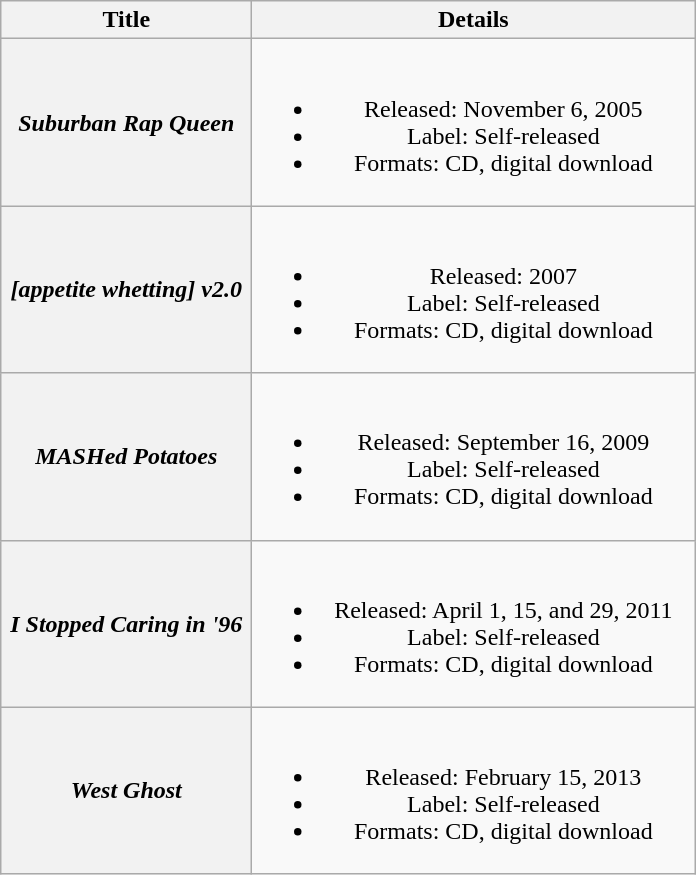<table class="wikitable plainrowheaders" style="text-align:center;">
<tr>
<th style="width:10em;">Title</th>
<th style="width:18em;">Details</th>
</tr>
<tr>
<th scope="row"><em>Suburban Rap Queen</em></th>
<td><br><ul><li>Released: November 6, 2005</li><li>Label: Self-released</li><li>Formats: CD, digital download</li></ul></td>
</tr>
<tr>
<th scope="row"><em>[appetite whetting] v2.0</em></th>
<td><br><ul><li>Released: 2007</li><li>Label: Self-released</li><li>Formats: CD, digital download</li></ul></td>
</tr>
<tr>
<th scope="row"><em>MASHed Potatoes</em></th>
<td><br><ul><li>Released: September 16, 2009</li><li>Label: Self-released</li><li>Formats: CD, digital download</li></ul></td>
</tr>
<tr>
<th scope="row"><em>I Stopped Caring in '96</em></th>
<td><br><ul><li>Released: April 1, 15, and 29, 2011</li><li>Label: Self-released</li><li>Formats: CD, digital download</li></ul></td>
</tr>
<tr>
<th scope="row"><em>West Ghost</em></th>
<td><br><ul><li>Released: February 15, 2013</li><li>Label: Self-released</li><li>Formats: CD, digital download</li></ul></td>
</tr>
</table>
